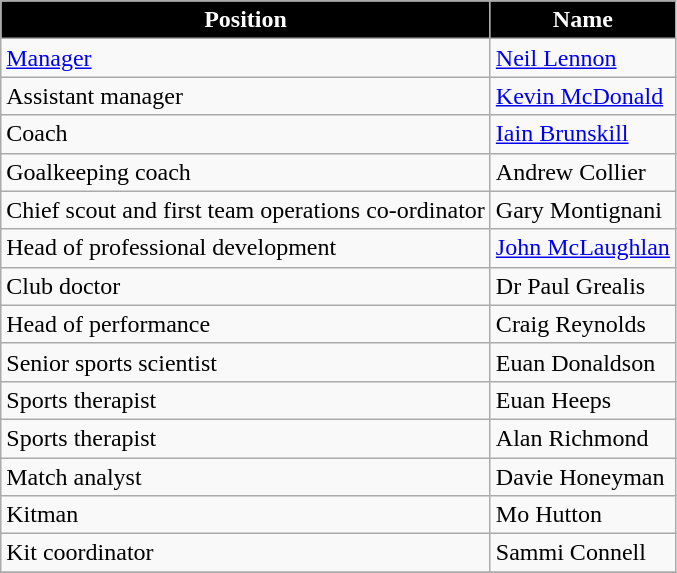<table class="wikitable plainrowheaders unsortable">
<tr>
<th style="background:#000000; color:#FFFFFF;">Position</th>
<th style="background:#000000; color:#FFFFFF;">Name</th>
</tr>
<tr>
<td><a href='#'>Manager</a></td>
<td><a href='#'>Neil Lennon</a></td>
</tr>
<tr>
<td>Assistant manager</td>
<td><a href='#'>Kevin McDonald</a></td>
</tr>
<tr>
<td>Coach</td>
<td><a href='#'>Iain Brunskill</a></td>
</tr>
<tr>
<td>Goalkeeping coach</td>
<td>Andrew Collier</td>
</tr>
<tr>
<td>Chief scout and first team operations co-ordinator</td>
<td>Gary Montignani</td>
</tr>
<tr>
<td>Head of professional development</td>
<td><a href='#'>John McLaughlan</a></td>
</tr>
<tr>
<td>Club doctor</td>
<td>Dr Paul Grealis</td>
</tr>
<tr>
<td>Head of performance</td>
<td>Craig Reynolds</td>
</tr>
<tr>
<td>Senior sports scientist</td>
<td>Euan Donaldson</td>
</tr>
<tr>
<td>Sports therapist</td>
<td>Euan Heeps</td>
</tr>
<tr>
<td>Sports therapist</td>
<td>Alan Richmond</td>
</tr>
<tr>
<td>Match analyst</td>
<td>Davie Honeyman</td>
</tr>
<tr>
<td>Kitman</td>
<td>Mo Hutton</td>
</tr>
<tr>
<td>Kit coordinator</td>
<td>Sammi Connell</td>
</tr>
<tr>
</tr>
</table>
